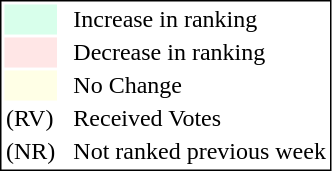<table style="border:1px solid black;">
<tr>
<td style="background:#D8FFEB; width:20px;"></td>
<td> </td>
<td>Increase in ranking</td>
</tr>
<tr>
<td style="background:#FFE6E6; width:20px;"></td>
<td> </td>
<td>Decrease in ranking</td>
</tr>
<tr>
<td style="background:#FFFFE6; width:20px;"></td>
<td> </td>
<td>No Change</td>
</tr>
<tr>
<td>(RV)</td>
<td> </td>
<td>Received Votes</td>
</tr>
<tr>
<td>(NR)</td>
<td> </td>
<td>Not ranked previous week</td>
</tr>
</table>
